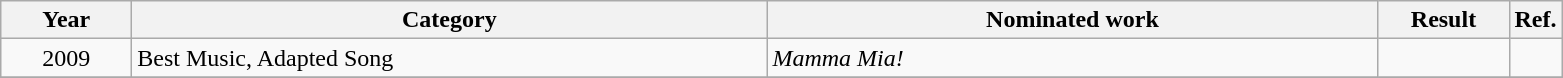<table class=wikitable>
<tr>
<th scope="col" style="width:5em;">Year</th>
<th scope="col" style="width:26em;">Category</th>
<th scope="col" style="width:25em;">Nominated work</th>
<th scope="col" style="width:5em;">Result</th>
<th>Ref.</th>
</tr>
<tr>
<td style="text-align:center;">2009</td>
<td>Best Music, Adapted Song</td>
<td><em>Mamma Mia!</em></td>
<td></td>
<td></td>
</tr>
<tr>
</tr>
</table>
